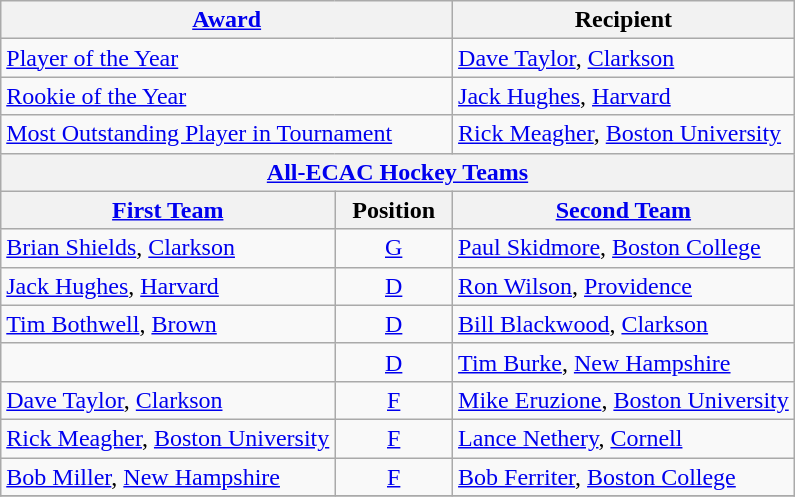<table class="wikitable">
<tr>
<th colspan=2><a href='#'>Award</a></th>
<th>Recipient</th>
</tr>
<tr>
<td colspan=2><a href='#'>Player of the Year</a></td>
<td><a href='#'>Dave Taylor</a>, <a href='#'>Clarkson</a></td>
</tr>
<tr>
<td colspan=2><a href='#'>Rookie of the Year</a></td>
<td><a href='#'>Jack Hughes</a>, <a href='#'>Harvard</a></td>
</tr>
<tr>
<td colspan=2><a href='#'>Most Outstanding Player in Tournament</a></td>
<td><a href='#'>Rick Meagher</a>, <a href='#'>Boston University</a></td>
</tr>
<tr>
<th colspan=3><a href='#'>All-ECAC Hockey Teams</a></th>
</tr>
<tr>
<th><a href='#'>First Team</a></th>
<th>  Position  </th>
<th><a href='#'>Second Team</a></th>
</tr>
<tr>
<td><a href='#'>Brian Shields</a>, <a href='#'>Clarkson</a></td>
<td align=center><a href='#'>G</a></td>
<td><a href='#'>Paul Skidmore</a>, <a href='#'>Boston College</a></td>
</tr>
<tr>
<td><a href='#'>Jack Hughes</a>, <a href='#'>Harvard</a></td>
<td align=center><a href='#'>D</a></td>
<td><a href='#'>Ron Wilson</a>, <a href='#'>Providence</a></td>
</tr>
<tr>
<td><a href='#'>Tim Bothwell</a>, <a href='#'>Brown</a></td>
<td align=center><a href='#'>D</a></td>
<td><a href='#'>Bill Blackwood</a>, <a href='#'>Clarkson</a></td>
</tr>
<tr>
<td></td>
<td align=center><a href='#'>D</a></td>
<td><a href='#'>Tim Burke</a>, <a href='#'>New Hampshire</a></td>
</tr>
<tr>
<td><a href='#'>Dave Taylor</a>, <a href='#'>Clarkson</a></td>
<td align=center><a href='#'>F</a></td>
<td><a href='#'>Mike Eruzione</a>, <a href='#'>Boston University</a></td>
</tr>
<tr>
<td><a href='#'>Rick Meagher</a>, <a href='#'>Boston University</a></td>
<td align=center><a href='#'>F</a></td>
<td><a href='#'>Lance Nethery</a>, <a href='#'>Cornell</a></td>
</tr>
<tr>
<td><a href='#'>Bob Miller</a>, <a href='#'>New Hampshire</a></td>
<td align=center><a href='#'>F</a></td>
<td><a href='#'>Bob Ferriter</a>, <a href='#'>Boston College</a></td>
</tr>
<tr>
</tr>
</table>
